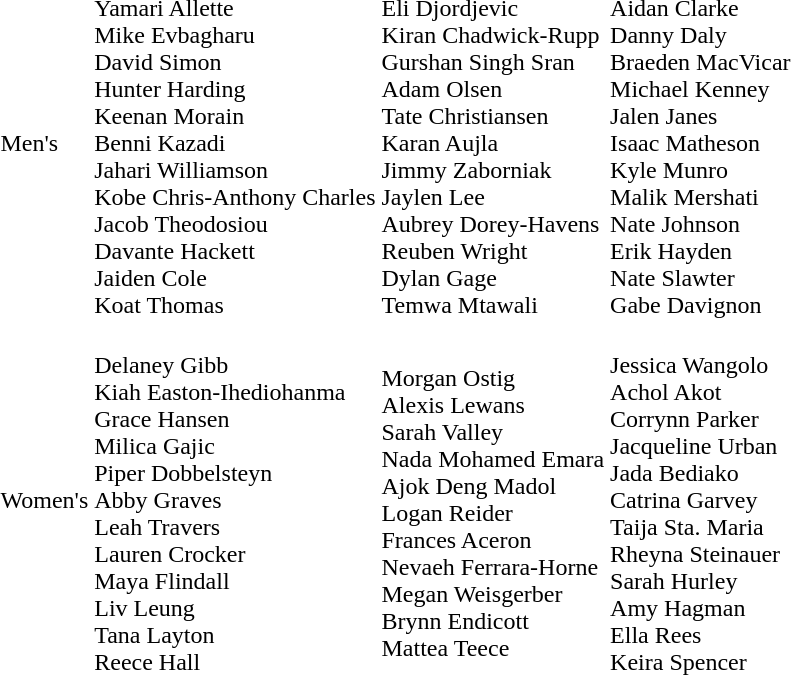<table>
<tr>
<td>Men's</td>
<td><br>Yamari Allette<br>Mike Evbagharu<br>David Simon<br>Hunter Harding<br>Keenan Morain<br>Benni Kazadi<br>Jahari Williamson<br>Kobe Chris-Anthony Charles<br>Jacob Theodosiou<br>Davante Hackett<br>Jaiden Cole<br>Koat Thomas</td>
<td><br>Eli Djordjevic<br>Kiran Chadwick-Rupp<br>Gurshan Singh Sran<br>Adam Olsen<br>Tate Christiansen<br>Karan Aujla<br>Jimmy Zaborniak<br>Jaylen Lee<br>Aubrey Dorey-Havens<br>Reuben Wright<br>Dylan Gage<br>Temwa Mtawali</td>
<td><br>Aidan Clarke<br>Danny Daly<br>Braeden MacVicar<br>Michael Kenney<br>Jalen Janes<br>Isaac Matheson<br>Kyle Munro<br>Malik Mershati<br>Nate Johnson<br>Erik Hayden<br>Nate Slawter<br>Gabe Davignon</td>
</tr>
<tr>
<td>Women's</td>
<td><br>Delaney Gibb<br>Kiah Easton-Ihediohanma<br>Grace Hansen<br>Milica Gajic<br>Piper Dobbelsteyn<br>Abby Graves<br>Leah Travers<br>Lauren Crocker<br>Maya Flindall<br>Liv Leung<br>Tana Layton<br>Reece Hall</td>
<td><br>Morgan Ostig<br>Alexis Lewans<br>Sarah Valley<br>Nada Mohamed Emara<br>Ajok Deng Madol<br>Logan Reider<br>Frances Aceron<br>Nevaeh Ferrara-Horne<br>Megan Weisgerber<br>Brynn Endicott<br>Mattea Teece</td>
<td><br>Jessica Wangolo<br>Achol Akot<br>Corrynn Parker<br>Jacqueline Urban<br>Jada Bediako<br>Catrina Garvey<br>Taija Sta. Maria<br>Rheyna Steinauer<br>Sarah Hurley<br>Amy Hagman<br>Ella Rees<br>Keira Spencer</td>
</tr>
</table>
